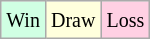<table class="wikitable">
<tr>
<td style="background-color: #d0ffe3;"><small>Win</small></td>
<td style="background-color: #ffffdd;"><small>Draw</small></td>
<td style="background-color: #ffd0e3;"><small>Loss</small></td>
</tr>
</table>
